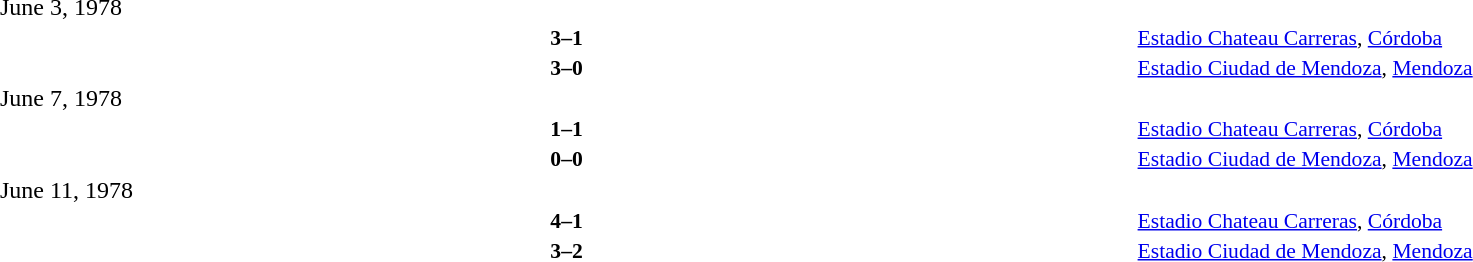<table style="width:100%" cellspacing="1">
<tr>
<th width=25%></th>
<th width=10%></th>
<th width=25%></th>
</tr>
<tr>
<td>June 3, 1978</td>
</tr>
<tr style=font-size:90%>
<td align=right></td>
<td align=center><strong>3–1</strong></td>
<td></td>
<td><a href='#'>Estadio Chateau Carreras</a>, <a href='#'>Córdoba</a></td>
</tr>
<tr style=font-size:90%>
<td align=right></td>
<td align=center><strong>3–0</strong></td>
<td></td>
<td><a href='#'>Estadio Ciudad de Mendoza</a>, <a href='#'>Mendoza</a></td>
</tr>
<tr>
<td>June 7, 1978</td>
</tr>
<tr style=font-size:90%>
<td align=right></td>
<td align=center><strong>1–1</strong></td>
<td></td>
<td><a href='#'>Estadio Chateau Carreras</a>, <a href='#'>Córdoba</a></td>
</tr>
<tr style=font-size:90%>
<td align=right></td>
<td align=center><strong>0–0</strong></td>
<td></td>
<td><a href='#'>Estadio Ciudad de Mendoza</a>, <a href='#'>Mendoza</a></td>
</tr>
<tr>
<td>June 11, 1978</td>
</tr>
<tr style=font-size:90%>
<td align=right></td>
<td align=center><strong>4–1</strong></td>
<td></td>
<td><a href='#'>Estadio Chateau Carreras</a>, <a href='#'>Córdoba</a></td>
</tr>
<tr style=font-size:90%>
<td align=right></td>
<td align=center><strong>3–2</strong></td>
<td></td>
<td><a href='#'>Estadio Ciudad de Mendoza</a>, <a href='#'>Mendoza</a></td>
</tr>
</table>
